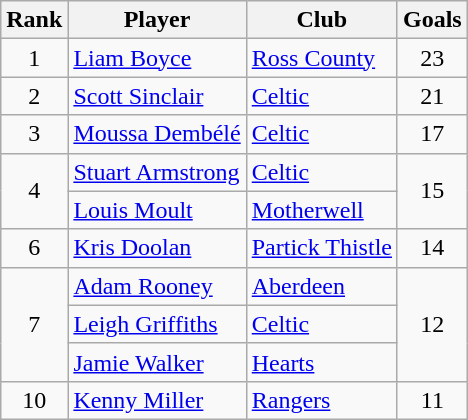<table class="wikitable" style="text-align:center">
<tr>
<th>Rank</th>
<th>Player</th>
<th>Club</th>
<th>Goals</th>
</tr>
<tr>
<td>1</td>
<td align="left"> <a href='#'>Liam Boyce</a></td>
<td align="left"><a href='#'>Ross County</a></td>
<td>23</td>
</tr>
<tr>
<td>2</td>
<td align="left"> <a href='#'>Scott Sinclair</a></td>
<td align="left"><a href='#'>Celtic</a></td>
<td>21</td>
</tr>
<tr>
<td>3</td>
<td align="left"> <a href='#'>Moussa Dembélé</a></td>
<td align="left"><a href='#'>Celtic</a></td>
<td>17</td>
</tr>
<tr>
<td rowspan="2">4</td>
<td align="left"> <a href='#'>Stuart Armstrong</a></td>
<td align="left"><a href='#'>Celtic</a></td>
<td rowspan="2">15</td>
</tr>
<tr>
<td align="left"> <a href='#'>Louis Moult</a></td>
<td align="left"><a href='#'>Motherwell</a></td>
</tr>
<tr>
<td>6</td>
<td align="left"> <a href='#'>Kris Doolan</a></td>
<td align="left"><a href='#'>Partick Thistle</a></td>
<td>14</td>
</tr>
<tr>
<td rowspan="3">7</td>
<td align="left"> <a href='#'>Adam Rooney</a></td>
<td align="left"><a href='#'>Aberdeen</a></td>
<td rowspan="3">12</td>
</tr>
<tr>
<td align="left"> <a href='#'>Leigh Griffiths</a></td>
<td align="left"><a href='#'>Celtic</a></td>
</tr>
<tr>
<td align="left"> <a href='#'>Jamie Walker</a></td>
<td align="left"><a href='#'>Hearts</a></td>
</tr>
<tr>
<td>10</td>
<td align="left"> <a href='#'>Kenny Miller</a></td>
<td align="left"><a href='#'>Rangers</a></td>
<td>11</td>
</tr>
</table>
